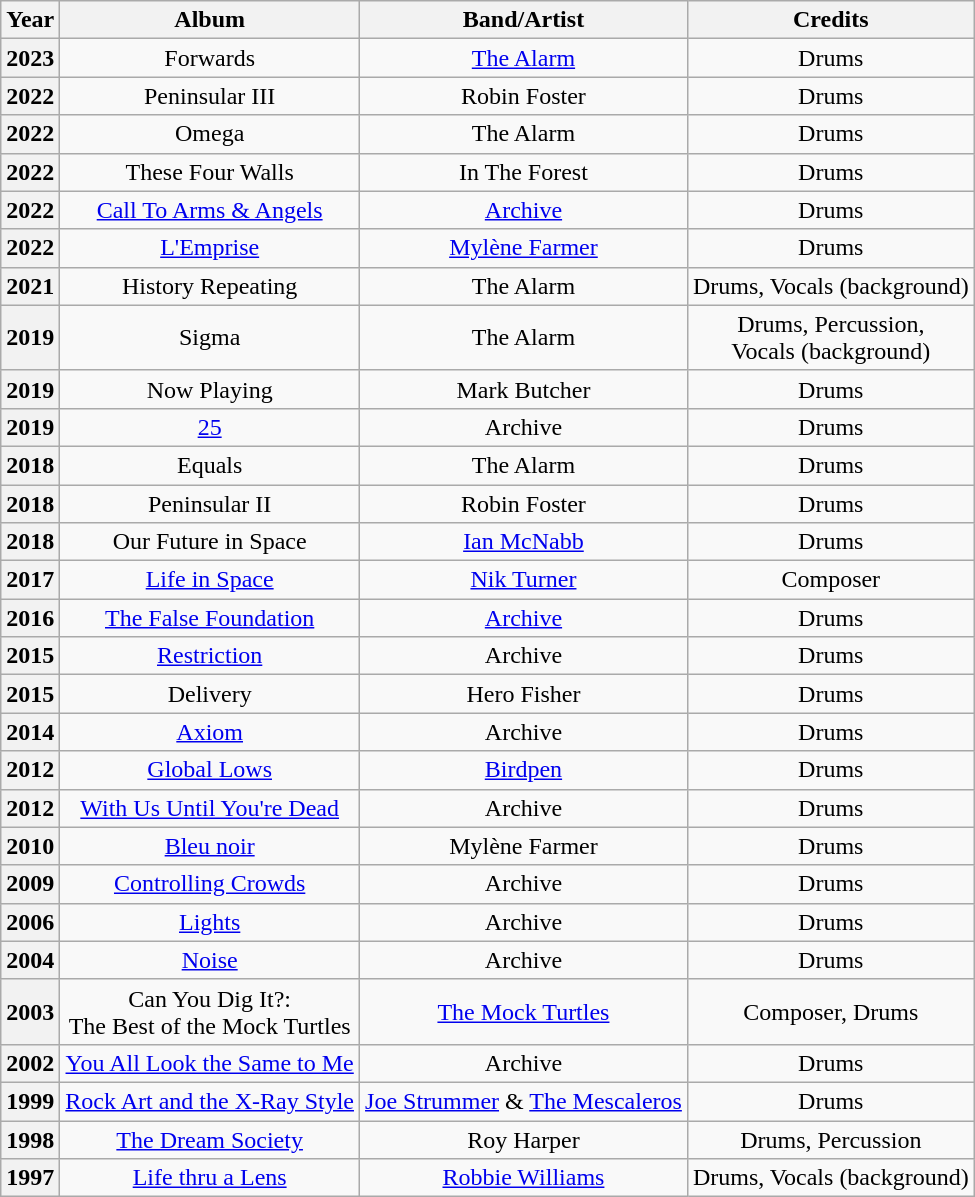<table class="wikitable plainrowheaders" style="text-align:center">
<tr>
<th scope="col">Year</th>
<th scope="col">Album</th>
<th scope="col">Band/Artist</th>
<th scope="col">Credits</th>
</tr>
<tr>
<th scope="row">2023</th>
<td>Forwards</td>
<td><a href='#'>The Alarm</a></td>
<td>Drums</td>
</tr>
<tr>
<th scope="row">2022</th>
<td>Peninsular III</td>
<td>Robin Foster</td>
<td>Drums</td>
</tr>
<tr>
<th scope="row">2022</th>
<td>Omega</td>
<td>The Alarm</td>
<td>Drums</td>
</tr>
<tr>
<th scope="row">2022</th>
<td>These Four Walls</td>
<td>In The Forest</td>
<td>Drums</td>
</tr>
<tr>
<th scope="row">2022</th>
<td><a href='#'>Call To Arms & Angels</a></td>
<td><a href='#'>Archive</a></td>
<td>Drums</td>
</tr>
<tr>
<th scope="row">2022</th>
<td><a href='#'>L'Emprise</a></td>
<td><a href='#'>Mylène Farmer</a></td>
<td>Drums</td>
</tr>
<tr>
<th scope="row">2021</th>
<td>History Repeating</td>
<td>The Alarm</td>
<td>Drums, Vocals (background)</td>
</tr>
<tr>
<th scope="row">2019</th>
<td>Sigma</td>
<td>The Alarm</td>
<td>Drums, Percussion,<br>Vocals (background)</td>
</tr>
<tr>
<th scope="row">2019</th>
<td>Now Playing</td>
<td>Mark Butcher</td>
<td>Drums</td>
</tr>
<tr>
<th scope="row">2019</th>
<td><a href='#'>25</a></td>
<td>Archive</td>
<td>Drums</td>
</tr>
<tr>
<th scope="row">2018</th>
<td>Equals</td>
<td>The Alarm</td>
<td>Drums</td>
</tr>
<tr>
<th scope="row">2018</th>
<td>Peninsular II</td>
<td>Robin Foster</td>
<td>Drums</td>
</tr>
<tr>
<th scope="row">2018</th>
<td>Our Future in Space</td>
<td><a href='#'>Ian McNabb</a></td>
<td>Drums</td>
</tr>
<tr>
<th scope="row">2017</th>
<td><a href='#'>Life in Space</a></td>
<td><a href='#'>Nik Turner</a></td>
<td>Composer</td>
</tr>
<tr>
<th scope="row">2016</th>
<td><a href='#'>The False Foundation</a></td>
<td><a href='#'>Archive</a></td>
<td>Drums</td>
</tr>
<tr>
<th scope="row">2015</th>
<td><a href='#'>Restriction</a></td>
<td>Archive</td>
<td>Drums</td>
</tr>
<tr>
<th scope="row">2015</th>
<td>Delivery</td>
<td>Hero Fisher</td>
<td>Drums</td>
</tr>
<tr>
<th scope="row">2014</th>
<td><a href='#'>Axiom</a></td>
<td>Archive</td>
<td>Drums</td>
</tr>
<tr>
<th scope="row">2012</th>
<td><a href='#'>Global Lows</a></td>
<td><a href='#'>Birdpen</a></td>
<td>Drums</td>
</tr>
<tr>
<th scope="row">2012</th>
<td><a href='#'>With Us Until You're Dead</a></td>
<td>Archive</td>
<td>Drums</td>
</tr>
<tr>
<th scope="row">2010</th>
<td><a href='#'>Bleu noir</a></td>
<td>Mylène Farmer</td>
<td>Drums</td>
</tr>
<tr>
<th scope="row">2009</th>
<td><a href='#'>Controlling Crowds</a></td>
<td>Archive</td>
<td>Drums</td>
</tr>
<tr>
<th scope="row">2006</th>
<td><a href='#'>Lights</a></td>
<td>Archive</td>
<td>Drums</td>
</tr>
<tr>
<th scope="row">2004</th>
<td><a href='#'>Noise</a></td>
<td>Archive</td>
<td>Drums</td>
</tr>
<tr>
<th scope="row">2003</th>
<td>Can You Dig It?:<br>The Best of the Mock Turtles</td>
<td><a href='#'>The Mock Turtles</a></td>
<td>Composer, Drums</td>
</tr>
<tr>
<th scope="row">2002</th>
<td><a href='#'>You All Look the Same to Me</a></td>
<td>Archive</td>
<td>Drums</td>
</tr>
<tr>
<th scope="row">1999</th>
<td><a href='#'>Rock Art and the X-Ray Style</a></td>
<td><a href='#'>Joe Strummer</a> & <a href='#'>The Mescaleros</a></td>
<td>Drums</td>
</tr>
<tr>
<th scope="row">1998</th>
<td><a href='#'>The Dream Society</a></td>
<td>Roy Harper</td>
<td>Drums, Percussion</td>
</tr>
<tr>
<th scope="row">1997</th>
<td><a href='#'>Life thru a Lens</a></td>
<td><a href='#'>Robbie Williams</a></td>
<td>Drums, Vocals (background)</td>
</tr>
</table>
